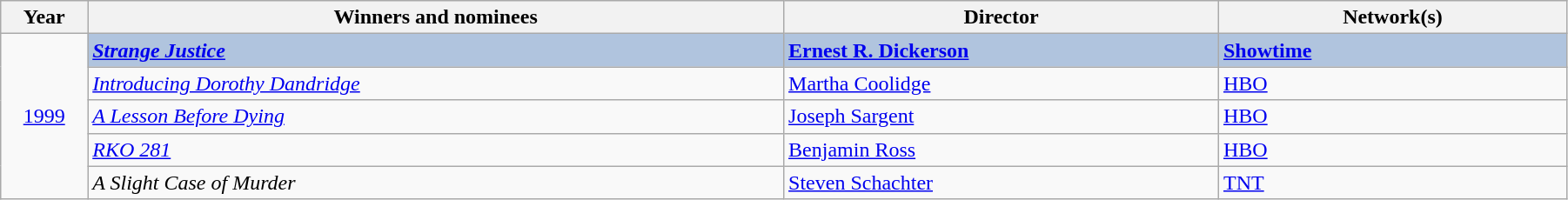<table class="wikitable" width="95%" cellpadding="5">
<tr>
<th style="width:5%;">Year</th>
<th style="width:40%;">Winners and nominees</th>
<th style="width:25%;">Director</th>
<th style="width:20%;">Network(s)</th>
</tr>
<tr>
<td rowspan="5" style="text-align:center;"><a href='#'>1999</a></td>
<td style="background:#B0C4DE;"><strong><em><a href='#'>Strange Justice</a></em></strong></td>
<td style="background:#B0C4DE;"><strong><a href='#'>Ernest R. Dickerson</a></strong></td>
<td style="background:#B0C4DE;"><strong><a href='#'>Showtime</a></strong></td>
</tr>
<tr>
<td><em><a href='#'>Introducing Dorothy Dandridge</a></em></td>
<td><a href='#'>Martha Coolidge</a></td>
<td><a href='#'>HBO</a></td>
</tr>
<tr>
<td><em><a href='#'>A Lesson Before Dying</a></em></td>
<td><a href='#'>Joseph Sargent</a></td>
<td><a href='#'>HBO</a></td>
</tr>
<tr>
<td><em><a href='#'>RKO 281</a></em></td>
<td><a href='#'>Benjamin Ross</a></td>
<td><a href='#'>HBO</a></td>
</tr>
<tr>
<td><em>A Slight Case of Murder</em></td>
<td><a href='#'>Steven Schachter</a></td>
<td><a href='#'>TNT</a></td>
</tr>
</table>
